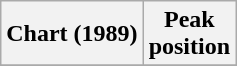<table class="wikitable sortable">
<tr>
<th>Chart (1989)</th>
<th>Peak<br>position</th>
</tr>
<tr>
</tr>
</table>
